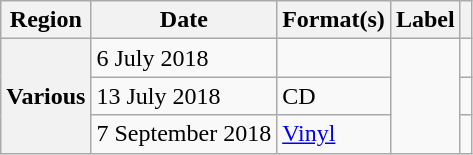<table class="wikitable plainrowheaders">
<tr>
<th scope="col">Region</th>
<th scope="col">Date</th>
<th scope="col">Format(s)</th>
<th scope="col">Label</th>
<th scope="col"></th>
</tr>
<tr>
<th scope="row" rowspan="3">Various</th>
<td>6 July 2018</td>
<td></td>
<td rowspan="3"></td>
<td align="center"></td>
</tr>
<tr>
<td>13 July 2018</td>
<td>CD</td>
<td align="center"></td>
</tr>
<tr>
<td>7 September 2018</td>
<td><a href='#'>Vinyl</a></td>
<td align="center"></td>
</tr>
</table>
